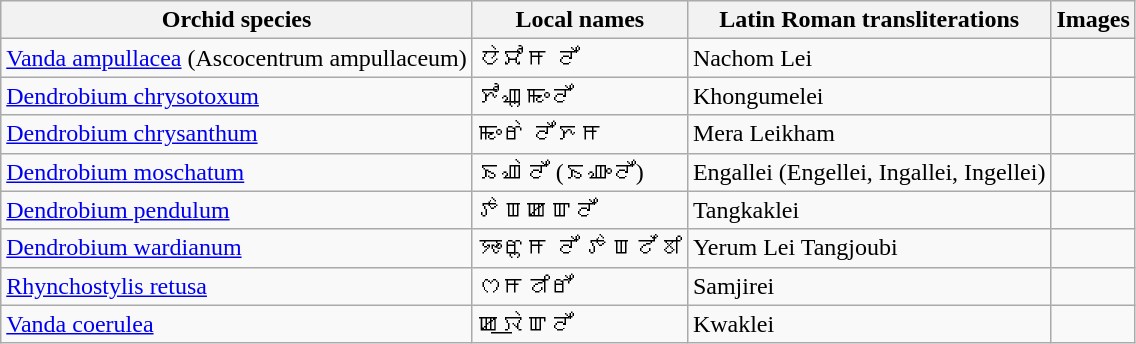<table class="wikitable">
<tr>
<th>Orchid species</th>
<th>Local names</th>
<th>Latin Roman transliterations</th>
<th>Images</th>
</tr>
<tr>
<td><a href='#'>Vanda ampullacea</a> (Ascocentrum ampullaceum)</td>
<td>ꯅꯥꯆꯣꯝ ꯂꯩ</td>
<td>Nachom Lei</td>
<td></td>
</tr>
<tr>
<td><a href='#'>Dendrobium chrysotoxum</a></td>
<td>ꯈꯣꯉꯨꯃꯦꯂꯩ</td>
<td>Khongumelei</td>
<td></td>
</tr>
<tr>
<td><a href='#'>Dendrobium chrysanthum</a></td>
<td>ꯃꯦꯔꯥ ꯂꯩꯈꯝ</td>
<td>Mera Leikham</td>
<td></td>
</tr>
<tr>
<td><a href='#'>Dendrobium moschatum</a></td>
<td>ꯏꯉꯥꯂꯩ (ꯏꯉꯦꯂꯩ)</td>
<td>Engallei (Engellei, Ingallei, Ingellei)</td>
<td></td>
</tr>
<tr>
<td><a href='#'>Dendrobium pendulum</a></td>
<td>ꯇꯥꯡꯀꯛꯂꯩ</td>
<td>Tangkaklei</td>
<td></td>
</tr>
<tr>
<td><a href='#'>Dendrobium wardianum</a></td>
<td>ꯌꯦꯔꯨꯝ ꯂꯩ ꯇꯥꯡꯖꯧꯕꯤ</td>
<td>Yerum Lei Tangjoubi</td>
<td></td>
</tr>
<tr>
<td><a href='#'>Rhynchostylis retusa</a></td>
<td>ꯁꯝꯖꯤꯔꯩ</td>
<td>Samjirei</td>
<td></td>
</tr>
<tr>
<td><a href='#'>Vanda coerulea</a></td>
<td>ꯀ꯭ꯋꯥꯛꯂꯩ</td>
<td>Kwaklei</td>
<td></td>
</tr>
</table>
